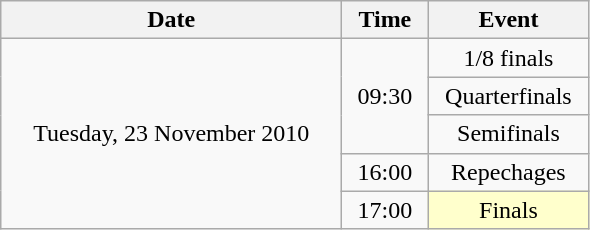<table class = "wikitable" style="text-align:center;">
<tr>
<th width=220>Date</th>
<th width=50>Time</th>
<th width=100>Event</th>
</tr>
<tr>
<td rowspan=5>Tuesday, 23 November 2010</td>
<td rowspan=3>09:30</td>
<td>1/8 finals</td>
</tr>
<tr>
<td>Quarterfinals</td>
</tr>
<tr>
<td>Semifinals</td>
</tr>
<tr>
<td>16:00</td>
<td>Repechages</td>
</tr>
<tr>
<td>17:00</td>
<td bgcolor=ffffcc>Finals</td>
</tr>
</table>
